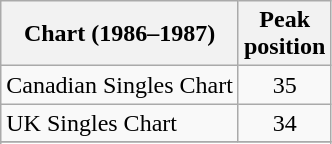<table class="wikitable">
<tr>
<th>Chart (1986–1987)</th>
<th>Peak<br>position</th>
</tr>
<tr>
<td>Canadian Singles Chart</td>
<td style="text-align:center;">35</td>
</tr>
<tr>
<td>UK Singles Chart</td>
<td style="text-align:center;">34</td>
</tr>
<tr>
</tr>
<tr>
</tr>
<tr>
</tr>
<tr>
</tr>
</table>
